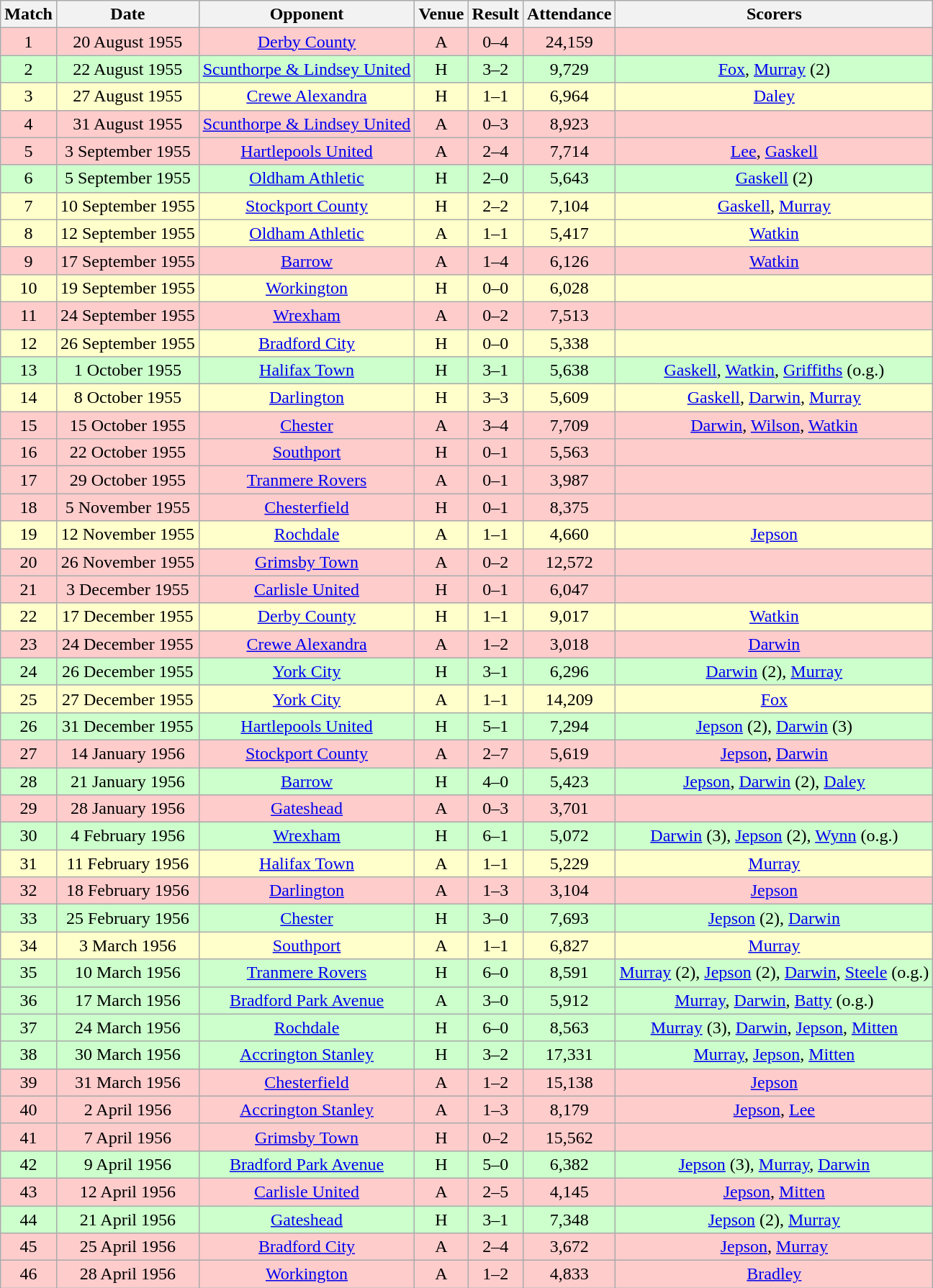<table class="wikitable" style="font-size:100%; text-align:center">
<tr>
<th>Match</th>
<th>Date</th>
<th>Opponent</th>
<th>Venue</th>
<th>Result</th>
<th>Attendance</th>
<th>Scorers</th>
</tr>
<tr style="background: #FFCCCC;">
<td>1</td>
<td>20 August 1955</td>
<td><a href='#'>Derby County</a></td>
<td>A</td>
<td>0–4</td>
<td>24,159</td>
<td></td>
</tr>
<tr style="background: #CCFFCC;">
<td>2</td>
<td>22 August 1955</td>
<td><a href='#'>Scunthorpe & Lindsey United</a></td>
<td>H</td>
<td>3–2</td>
<td>9,729</td>
<td><a href='#'>Fox</a>, <a href='#'>Murray</a> (2)</td>
</tr>
<tr style="background: #FFFFCC;">
<td>3</td>
<td>27 August 1955</td>
<td><a href='#'>Crewe Alexandra</a></td>
<td>H</td>
<td>1–1</td>
<td>6,964</td>
<td><a href='#'>Daley</a></td>
</tr>
<tr style="background: #FFCCCC;">
<td>4</td>
<td>31 August 1955</td>
<td><a href='#'>Scunthorpe & Lindsey United</a></td>
<td>A</td>
<td>0–3</td>
<td>8,923</td>
<td></td>
</tr>
<tr style="background: #FFCCCC;">
<td>5</td>
<td>3 September 1955</td>
<td><a href='#'>Hartlepools United</a></td>
<td>A</td>
<td>2–4</td>
<td>7,714</td>
<td><a href='#'>Lee</a>, <a href='#'>Gaskell</a></td>
</tr>
<tr style="background: #CCFFCC;">
<td>6</td>
<td>5 September 1955</td>
<td><a href='#'>Oldham Athletic</a></td>
<td>H</td>
<td>2–0</td>
<td>5,643</td>
<td><a href='#'>Gaskell</a> (2)</td>
</tr>
<tr style="background: #FFFFCC;">
<td>7</td>
<td>10 September 1955</td>
<td><a href='#'>Stockport County</a></td>
<td>H</td>
<td>2–2</td>
<td>7,104</td>
<td><a href='#'>Gaskell</a>, <a href='#'>Murray</a></td>
</tr>
<tr style="background: #FFFFCC;">
<td>8</td>
<td>12 September 1955</td>
<td><a href='#'>Oldham Athletic</a></td>
<td>A</td>
<td>1–1</td>
<td>5,417</td>
<td><a href='#'>Watkin</a></td>
</tr>
<tr style="background: #FFCCCC;">
<td>9</td>
<td>17 September 1955</td>
<td><a href='#'>Barrow</a></td>
<td>A</td>
<td>1–4</td>
<td>6,126</td>
<td><a href='#'>Watkin</a></td>
</tr>
<tr style="background: #FFFFCC;">
<td>10</td>
<td>19 September 1955</td>
<td><a href='#'>Workington</a></td>
<td>H</td>
<td>0–0</td>
<td>6,028</td>
<td></td>
</tr>
<tr style="background: #FFCCCC;">
<td>11</td>
<td>24 September 1955</td>
<td><a href='#'>Wrexham</a></td>
<td>A</td>
<td>0–2</td>
<td>7,513</td>
<td></td>
</tr>
<tr style="background: #FFFFCC;">
<td>12</td>
<td>26 September 1955</td>
<td><a href='#'>Bradford City</a></td>
<td>H</td>
<td>0–0</td>
<td>5,338</td>
<td></td>
</tr>
<tr style="background: #CCFFCC;">
<td>13</td>
<td>1 October 1955</td>
<td><a href='#'>Halifax Town</a></td>
<td>H</td>
<td>3–1</td>
<td>5,638</td>
<td><a href='#'>Gaskell</a>, <a href='#'>Watkin</a>, <a href='#'>Griffiths</a> (o.g.)</td>
</tr>
<tr style="background: #FFFFCC;">
<td>14</td>
<td>8 October 1955</td>
<td><a href='#'>Darlington</a></td>
<td>H</td>
<td>3–3</td>
<td>5,609</td>
<td><a href='#'>Gaskell</a>, <a href='#'>Darwin</a>, <a href='#'>Murray</a></td>
</tr>
<tr style="background: #FFCCCC;">
<td>15</td>
<td>15 October 1955</td>
<td><a href='#'>Chester</a></td>
<td>A</td>
<td>3–4</td>
<td>7,709</td>
<td><a href='#'>Darwin</a>, <a href='#'>Wilson</a>, <a href='#'>Watkin</a></td>
</tr>
<tr style="background: #FFCCCC;">
<td>16</td>
<td>22 October 1955</td>
<td><a href='#'>Southport</a></td>
<td>H</td>
<td>0–1</td>
<td>5,563</td>
<td></td>
</tr>
<tr style="background: #FFCCCC;">
<td>17</td>
<td>29 October 1955</td>
<td><a href='#'>Tranmere Rovers</a></td>
<td>A</td>
<td>0–1</td>
<td>3,987</td>
<td></td>
</tr>
<tr style="background: #FFCCCC;">
<td>18</td>
<td>5 November 1955</td>
<td><a href='#'>Chesterfield</a></td>
<td>H</td>
<td>0–1</td>
<td>8,375</td>
<td></td>
</tr>
<tr style="background: #FFFFCC;">
<td>19</td>
<td>12 November 1955</td>
<td><a href='#'>Rochdale</a></td>
<td>A</td>
<td>1–1</td>
<td>4,660</td>
<td><a href='#'>Jepson</a></td>
</tr>
<tr style="background: #FFCCCC;">
<td>20</td>
<td>26 November 1955</td>
<td><a href='#'>Grimsby Town</a></td>
<td>A</td>
<td>0–2</td>
<td>12,572</td>
<td></td>
</tr>
<tr style="background: #FFCCCC;">
<td>21</td>
<td>3 December 1955</td>
<td><a href='#'>Carlisle United</a></td>
<td>H</td>
<td>0–1</td>
<td>6,047</td>
<td></td>
</tr>
<tr style="background: #FFFFCC;">
<td>22</td>
<td>17 December 1955</td>
<td><a href='#'>Derby County</a></td>
<td>H</td>
<td>1–1</td>
<td>9,017</td>
<td><a href='#'>Watkin</a></td>
</tr>
<tr style="background: #FFCCCC;">
<td>23</td>
<td>24 December 1955</td>
<td><a href='#'>Crewe Alexandra</a></td>
<td>A</td>
<td>1–2</td>
<td>3,018</td>
<td><a href='#'>Darwin</a></td>
</tr>
<tr style="background: #CCFFCC;">
<td>24</td>
<td>26 December 1955</td>
<td><a href='#'>York City</a></td>
<td>H</td>
<td>3–1</td>
<td>6,296</td>
<td><a href='#'>Darwin</a> (2), <a href='#'>Murray</a></td>
</tr>
<tr style="background: #FFFFCC;">
<td>25</td>
<td>27 December 1955</td>
<td><a href='#'>York City</a></td>
<td>A</td>
<td>1–1</td>
<td>14,209</td>
<td><a href='#'>Fox</a></td>
</tr>
<tr style="background: #CCFFCC;">
<td>26</td>
<td>31 December 1955</td>
<td><a href='#'>Hartlepools United</a></td>
<td>H</td>
<td>5–1</td>
<td>7,294</td>
<td><a href='#'>Jepson</a> (2), <a href='#'>Darwin</a> (3)</td>
</tr>
<tr style="background: #FFCCCC;">
<td>27</td>
<td>14 January 1956</td>
<td><a href='#'>Stockport County</a></td>
<td>A</td>
<td>2–7</td>
<td>5,619</td>
<td><a href='#'>Jepson</a>, <a href='#'>Darwin</a></td>
</tr>
<tr style="background: #CCFFCC;">
<td>28</td>
<td>21 January 1956</td>
<td><a href='#'>Barrow</a></td>
<td>H</td>
<td>4–0</td>
<td>5,423</td>
<td><a href='#'>Jepson</a>, <a href='#'>Darwin</a> (2), <a href='#'>Daley</a></td>
</tr>
<tr style="background: #FFCCCC;">
<td>29</td>
<td>28 January 1956</td>
<td><a href='#'>Gateshead</a></td>
<td>A</td>
<td>0–3</td>
<td>3,701</td>
<td></td>
</tr>
<tr style="background: #CCFFCC;">
<td>30</td>
<td>4 February 1956</td>
<td><a href='#'>Wrexham</a></td>
<td>H</td>
<td>6–1</td>
<td>5,072</td>
<td><a href='#'>Darwin</a> (3), <a href='#'>Jepson</a> (2), <a href='#'>Wynn</a> (o.g.)</td>
</tr>
<tr style="background: #FFFFCC;">
<td>31</td>
<td>11 February 1956</td>
<td><a href='#'>Halifax Town</a></td>
<td>A</td>
<td>1–1</td>
<td>5,229</td>
<td><a href='#'>Murray</a></td>
</tr>
<tr style="background: #FFCCCC;">
<td>32</td>
<td>18 February 1956</td>
<td><a href='#'>Darlington</a></td>
<td>A</td>
<td>1–3</td>
<td>3,104</td>
<td><a href='#'>Jepson</a></td>
</tr>
<tr style="background: #CCFFCC;">
<td>33</td>
<td>25 February 1956</td>
<td><a href='#'>Chester</a></td>
<td>H</td>
<td>3–0</td>
<td>7,693</td>
<td><a href='#'>Jepson</a> (2), <a href='#'>Darwin</a></td>
</tr>
<tr style="background: #FFFFCC;">
<td>34</td>
<td>3 March 1956</td>
<td><a href='#'>Southport</a></td>
<td>A</td>
<td>1–1</td>
<td>6,827</td>
<td><a href='#'>Murray</a></td>
</tr>
<tr style="background: #CCFFCC;">
<td>35</td>
<td>10 March 1956</td>
<td><a href='#'>Tranmere Rovers</a></td>
<td>H</td>
<td>6–0</td>
<td>8,591</td>
<td><a href='#'>Murray</a> (2), <a href='#'>Jepson</a> (2), <a href='#'>Darwin</a>, <a href='#'>Steele</a> (o.g.)</td>
</tr>
<tr style="background: #CCFFCC;">
<td>36</td>
<td>17 March 1956</td>
<td><a href='#'>Bradford Park Avenue</a></td>
<td>A</td>
<td>3–0</td>
<td>5,912</td>
<td><a href='#'>Murray</a>, <a href='#'>Darwin</a>, <a href='#'>Batty</a> (o.g.)</td>
</tr>
<tr style="background: #CCFFCC;">
<td>37</td>
<td>24 March 1956</td>
<td><a href='#'>Rochdale</a></td>
<td>H</td>
<td>6–0</td>
<td>8,563</td>
<td><a href='#'>Murray</a> (3), <a href='#'>Darwin</a>, <a href='#'>Jepson</a>, <a href='#'>Mitten</a></td>
</tr>
<tr style="background: #CCFFCC;">
<td>38</td>
<td>30 March 1956</td>
<td><a href='#'>Accrington Stanley</a></td>
<td>H</td>
<td>3–2</td>
<td>17,331</td>
<td><a href='#'>Murray</a>, <a href='#'>Jepson</a>, <a href='#'>Mitten</a></td>
</tr>
<tr style="background: #FFCCCC;">
<td>39</td>
<td>31 March 1956</td>
<td><a href='#'>Chesterfield</a></td>
<td>A</td>
<td>1–2</td>
<td>15,138</td>
<td><a href='#'>Jepson</a></td>
</tr>
<tr style="background: #FFCCCC;">
<td>40</td>
<td>2 April 1956</td>
<td><a href='#'>Accrington Stanley</a></td>
<td>A</td>
<td>1–3</td>
<td>8,179</td>
<td><a href='#'>Jepson</a>, <a href='#'>Lee</a></td>
</tr>
<tr style="background: #FFCCCC;">
<td>41</td>
<td>7 April 1956</td>
<td><a href='#'>Grimsby Town</a></td>
<td>H</td>
<td>0–2</td>
<td>15,562</td>
<td></td>
</tr>
<tr style="background: #CCFFCC;">
<td>42</td>
<td>9 April 1956</td>
<td><a href='#'>Bradford Park Avenue</a></td>
<td>H</td>
<td>5–0</td>
<td>6,382</td>
<td><a href='#'>Jepson</a> (3), <a href='#'>Murray</a>, <a href='#'>Darwin</a></td>
</tr>
<tr style="background: #FFCCCC;">
<td>43</td>
<td>12 April 1956</td>
<td><a href='#'>Carlisle United</a></td>
<td>A</td>
<td>2–5</td>
<td>4,145</td>
<td><a href='#'>Jepson</a>, <a href='#'>Mitten</a></td>
</tr>
<tr style="background: #CCFFCC;">
<td>44</td>
<td>21 April 1956</td>
<td><a href='#'>Gateshead</a></td>
<td>H</td>
<td>3–1</td>
<td>7,348</td>
<td><a href='#'>Jepson</a> (2), <a href='#'>Murray</a></td>
</tr>
<tr style="background: #FFCCCC;">
<td>45</td>
<td>25 April 1956</td>
<td><a href='#'>Bradford City</a></td>
<td>A</td>
<td>2–4</td>
<td>3,672</td>
<td><a href='#'>Jepson</a>, <a href='#'>Murray</a></td>
</tr>
<tr style="background: #FFCCCC;">
<td>46</td>
<td>28 April 1956</td>
<td><a href='#'>Workington</a></td>
<td>A</td>
<td>1–2</td>
<td>4,833</td>
<td><a href='#'>Bradley</a></td>
</tr>
</table>
